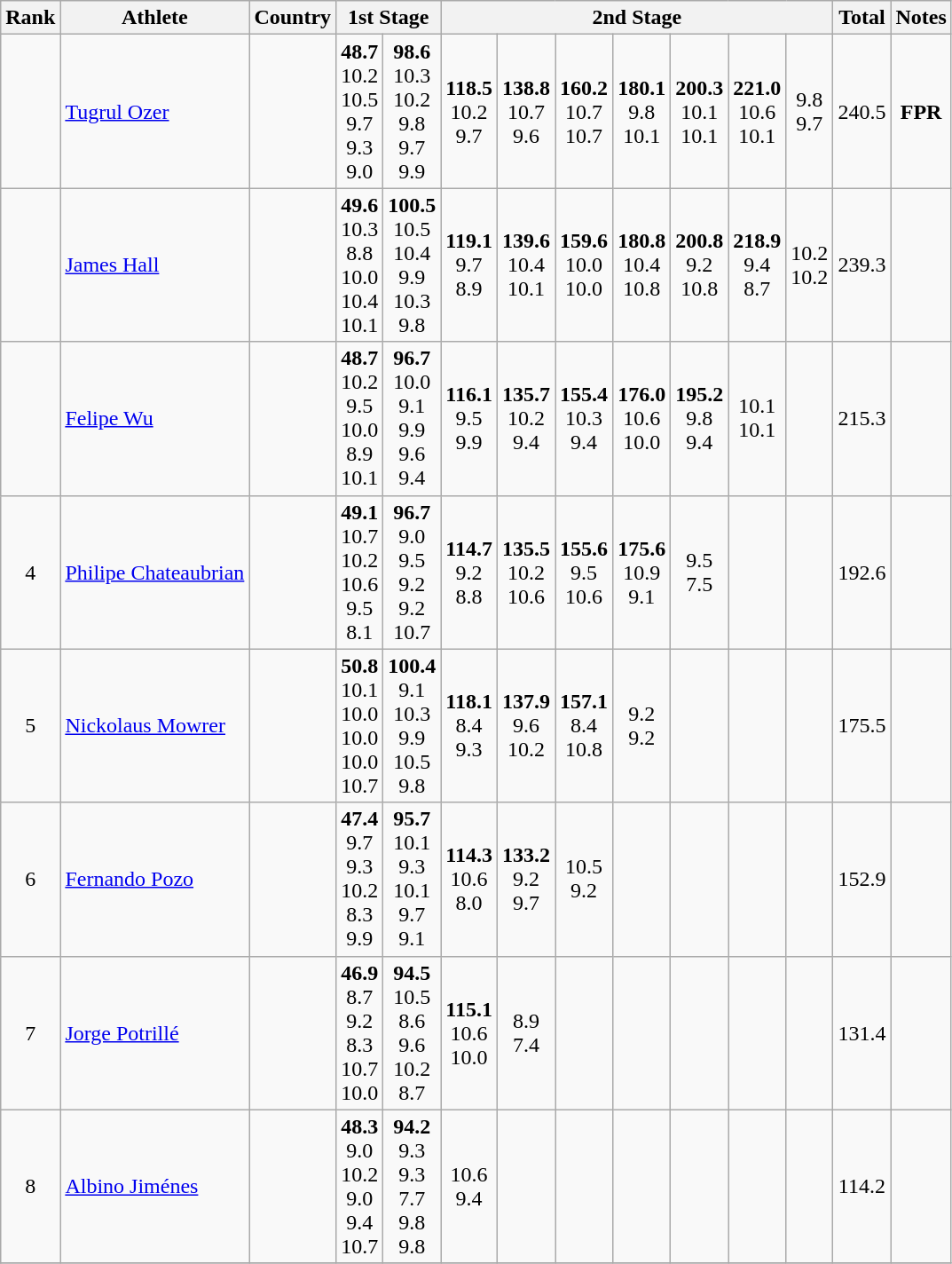<table class="wikitable sortable" style="text-align:center">
<tr>
<th>Rank</th>
<th>Athlete</th>
<th>Country</th>
<th colspan="2">1st Stage</th>
<th colspan="7">2nd Stage</th>
<th>Total</th>
<th>Notes</th>
</tr>
<tr>
<td></td>
<td align=left><a href='#'>Tugrul Ozer</a></td>
<td align=left></td>
<td><strong>48.7</strong><br>10.2<br>10.5<br>9.7<br>9.3<br>9.0</td>
<td><strong>98.6</strong><br>10.3<br>10.2<br>9.8<br>9.7<br>9.9</td>
<td><strong>118.5</strong><br>10.2<br>9.7</td>
<td><strong>138.8</strong><br>10.7<br>9.6</td>
<td><strong>160.2</strong><br>10.7<br>10.7</td>
<td><strong>180.1</strong><br>9.8<br>10.1</td>
<td><strong>200.3</strong><br>10.1<br>10.1</td>
<td><strong>221.0</strong><br>10.6<br>10.1</td>
<td>9.8<br>9.7</td>
<td>240.5</td>
<td><strong>FPR</strong></td>
</tr>
<tr>
<td></td>
<td align=left><a href='#'>James Hall</a></td>
<td align=left></td>
<td><strong>49.6</strong><br>10.3<br>8.8<br>10.0<br>10.4<br>10.1</td>
<td><strong>100.5</strong><br>10.5<br>10.4<br>9.9<br>10.3<br>9.8</td>
<td><strong>119.1</strong><br>9.7<br>8.9</td>
<td><strong>139.6</strong><br>10.4<br>10.1</td>
<td><strong>159.6</strong><br>10.0<br>10.0</td>
<td><strong>180.8</strong><br>10.4<br>10.8</td>
<td><strong>200.8</strong><br>9.2<br>10.8</td>
<td><strong>218.9</strong><br>9.4<br>8.7</td>
<td>10.2<br>10.2</td>
<td>239.3</td>
<td></td>
</tr>
<tr>
<td></td>
<td align=left><a href='#'>Felipe Wu</a></td>
<td align=left></td>
<td><strong>48.7</strong><br>10.2<br>9.5<br>10.0<br>8.9<br>10.1</td>
<td><strong>96.7</strong><br>10.0<br>9.1<br>9.9<br>9.6<br>9.4</td>
<td><strong>116.1</strong><br>9.5<br>9.9</td>
<td><strong>135.7</strong><br>10.2<br>9.4</td>
<td><strong>155.4</strong><br>10.3<br>9.4</td>
<td><strong>176.0</strong><br>10.6<br>10.0</td>
<td><strong>195.2</strong><br>9.8<br>9.4</td>
<td>10.1<br>10.1</td>
<td></td>
<td>215.3</td>
<td></td>
</tr>
<tr>
<td>4</td>
<td align=left><a href='#'>Philipe Chateaubrian</a></td>
<td align=left></td>
<td><strong>49.1</strong><br>10.7<br>10.2<br>10.6<br>9.5<br>8.1</td>
<td><strong>96.7</strong><br>9.0<br>9.5<br>9.2<br>9.2<br>10.7</td>
<td><strong>114.7</strong><br>9.2<br>8.8</td>
<td><strong>135.5</strong><br>10.2<br>10.6</td>
<td><strong>155.6</strong><br>9.5<br>10.6</td>
<td><strong>175.6</strong><br>10.9<br>9.1</td>
<td>9.5<br>7.5</td>
<td></td>
<td></td>
<td>192.6</td>
<td></td>
</tr>
<tr>
<td>5</td>
<td align=left><a href='#'>Nickolaus Mowrer</a></td>
<td align=left></td>
<td><strong>50.8</strong><br>10.1<br>10.0<br>10.0<br>10.0<br>10.7</td>
<td><strong>100.4</strong><br>9.1<br>10.3<br>9.9<br>10.5<br>9.8</td>
<td><strong>118.1</strong><br>8.4<br>9.3</td>
<td><strong>137.9</strong><br>9.6<br>10.2</td>
<td><strong>157.1</strong><br>8.4<br>10.8</td>
<td>9.2<br>9.2</td>
<td></td>
<td></td>
<td></td>
<td>175.5</td>
<td></td>
</tr>
<tr>
<td>6</td>
<td align=left><a href='#'>Fernando Pozo</a></td>
<td align=left></td>
<td><strong>47.4</strong><br>9.7<br>9.3<br>10.2<br>8.3<br>9.9</td>
<td><strong>95.7</strong><br>10.1<br>9.3<br>10.1<br>9.7<br>9.1</td>
<td><strong>114.3</strong><br>10.6<br>8.0</td>
<td><strong>133.2</strong><br>9.2<br>9.7</td>
<td>10.5<br>9.2</td>
<td></td>
<td></td>
<td></td>
<td></td>
<td>152.9</td>
<td></td>
</tr>
<tr>
<td>7</td>
<td align=left><a href='#'>Jorge Potrillé</a></td>
<td align=left></td>
<td><strong>46.9</strong><br>8.7<br>9.2<br>8.3<br>10.7<br>10.0</td>
<td><strong>94.5</strong><br>10.5<br>8.6<br>9.6<br>10.2<br>8.7</td>
<td><strong>115.1</strong><br>10.6<br>10.0</td>
<td>8.9<br>7.4</td>
<td></td>
<td></td>
<td></td>
<td></td>
<td></td>
<td>131.4</td>
<td></td>
</tr>
<tr>
<td>8</td>
<td align=left><a href='#'>Albino Jiménes</a></td>
<td align=left></td>
<td><strong>48.3</strong><br>9.0<br>10.2<br>9.0<br>9.4<br>10.7</td>
<td><strong>94.2</strong><br>9.3<br>9.3<br>7.7<br>9.8<br>9.8</td>
<td>10.6<br>9.4</td>
<td></td>
<td></td>
<td></td>
<td></td>
<td></td>
<td></td>
<td>114.2</td>
<td></td>
</tr>
<tr>
</tr>
</table>
